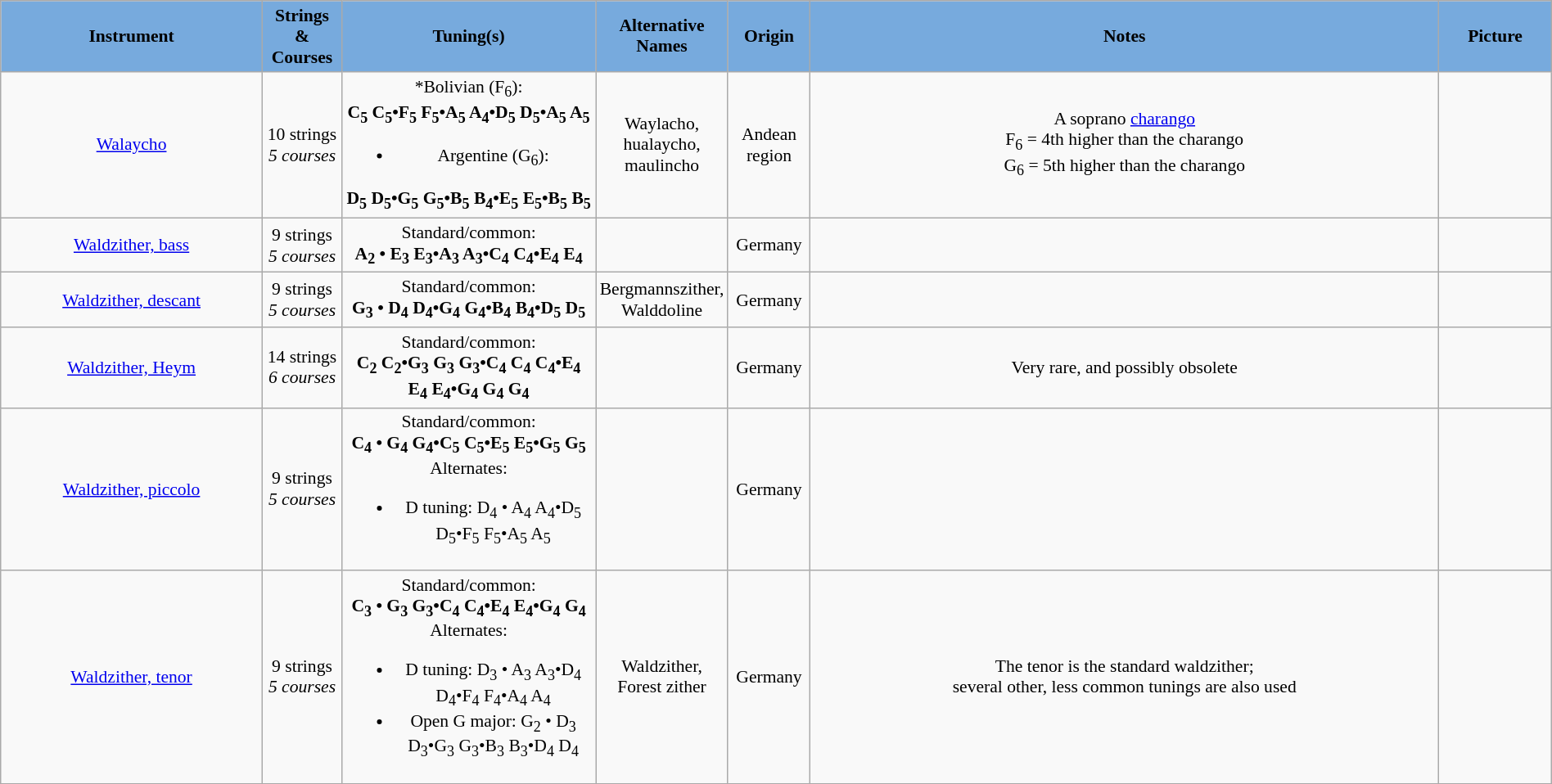<table class="wikitable" style="margin:0.5em auto; clear:both; font-size:.9em; text-align:center; width:100%">
<tr>
<th style="background: #7ad;">Instrument</th>
<th style="background: #7ad;" scope="col" width="58">Strings & Courses</th>
<th style="background: #7ad;" scope="col" width="200">Tuning(s)</th>
<th style="background: #7ad;" scope="col" width="100">Alternative Names</th>
<th style="background: #7ad;" scope="col" width="60">Origin</th>
<th style="background: #7ad;" scope="col" width'"140">Notes</th>
<th style="background: #7ad;">Picture</th>
</tr>
<tr>
<td><a href='#'>Walaycho</a></td>
<td>10 strings<br><em>5 courses</em></td>
<td>*Bolivian (F<sub>6</sub>):<br><strong>C<sub>5</sub> C<sub>5</sub>•F<sub>5</sub> F<sub>5</sub>•A<sub>5</sub> A<sub>4</sub>•D<sub>5</sub> D<sub>5</sub>•A<sub>5</sub> A<sub>5</sub></strong><ul><li>Argentine (G<sub>6</sub>):</li></ul><strong>D<sub>5</sub> D<sub>5</sub>•G<sub>5</sub> G<sub>5</sub>•B<sub>5</sub> B<sub>4</sub>•E<sub>5</sub> E<sub>5</sub>•B<sub>5</sub> B<sub>5</sub></strong></td>
<td>Waylacho, hualaycho, maulincho</td>
<td>Andean region</td>
<td>A soprano <a href='#'>charango</a><br>F<sub>6</sub> = 4th higher than the charango<br>G<sub>6</sub> = 5th higher than the charango</td>
<td></td>
</tr>
<tr>
<td><a href='#'>Waldzither, bass</a></td>
<td>9 strings<br><em>5 courses</em></td>
<td>Standard/common:<br><strong>A<sub>2</sub> • E<sub>3</sub> E<sub>3</sub>•A<sub>3</sub> A<sub>3</sub>•C<sub>4</sub> C<sub>4</sub>•E<sub>4</sub> E<sub>4</sub></strong></td>
<td></td>
<td>Germany</td>
<td></td>
<td></td>
</tr>
<tr>
<td><a href='#'>Waldzither, descant</a></td>
<td>9 strings<br><em>5 courses</em></td>
<td>Standard/common:<br><strong>G<sub>3</sub> • D<sub>4</sub> D<sub>4</sub>•G<sub>4</sub> G<sub>4</sub>•B<sub>4</sub> B<sub>4</sub>•D<sub>5</sub> D<sub>5</sub></strong></td>
<td>Bergmannszither, Walddoline</td>
<td>Germany</td>
<td></td>
<td></td>
</tr>
<tr>
<td><a href='#'>Waldzither, Heym</a></td>
<td>14 strings<br><em>6 courses</em></td>
<td>Standard/common:<br><strong>C<sub>2</sub> C<sub>2</sub>•G<sub>3</sub> G<sub>3</sub> G<sub>3</sub>•C<sub>4</sub> C<sub>4</sub> C<sub>4</sub>•E<sub>4</sub> E<sub>4</sub> E<sub>4</sub>•G<sub>4</sub> G<sub>4</sub> G<sub>4</sub></strong></td>
<td></td>
<td>Germany</td>
<td>Very rare, and possibly obsolete</td>
<td></td>
</tr>
<tr>
<td><a href='#'>Waldzither, piccolo</a></td>
<td>9 strings<br><em>5 courses</em></td>
<td>Standard/common:<br><strong>C<sub>4</sub> • G<sub>4</sub> G<sub>4</sub>•C<sub>5</sub> C<sub>5</sub>•E<sub>5</sub> E<sub>5</sub>•G<sub>5</sub> G<sub>5</sub></strong><br>Alternates:<ul><li>D tuning: D<sub>4</sub> • A<sub>4</sub> A<sub>4</sub>•D<sub>5</sub> D<sub>5</sub>•F<sub>5</sub> F<sub>5</sub>•A<sub>5</sub> A<sub>5</sub></li></ul></td>
<td></td>
<td>Germany</td>
<td></td>
<td></td>
</tr>
<tr>
<td><a href='#'>Waldzither, tenor</a></td>
<td>9 strings<br><em>5 courses</em></td>
<td>Standard/common:<br><strong>C<sub>3</sub> • G<sub>3</sub> G<sub>3</sub>•C<sub>4</sub> C<sub>4</sub>•E<sub>4</sub> E<sub>4</sub>•G<sub>4</sub> G<sub>4</sub></strong><br>Alternates:<ul><li>D tuning: D<sub>3</sub> • A<sub>3</sub> A<sub>3</sub>•D<sub>4</sub> D<sub>4</sub>•F<sub>4</sub> F<sub>4</sub>•A<sub>4</sub> A<sub>4</sub></li><li>Open G major: G<sub>2</sub> • D<sub>3</sub> D<sub>3</sub>•G<sub>3</sub> G<sub>3</sub>•B<sub>3</sub> B<sub>3</sub>•D<sub>4</sub> D<sub>4</sub></li></ul></td>
<td>Waldzither, Forest zither</td>
<td>Germany</td>
<td>The tenor is the standard waldzither;<br>several other, less common tunings are also used</td>
<td></td>
</tr>
<tr>
</tr>
</table>
